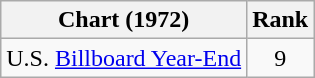<table class="wikitable" style="text-align:center;">
<tr>
<th>Chart (1972)</th>
<th>Rank</th>
</tr>
<tr>
<td align="left">U.S. <a href='#'>Billboard Year-End</a></td>
<td>9</td>
</tr>
</table>
